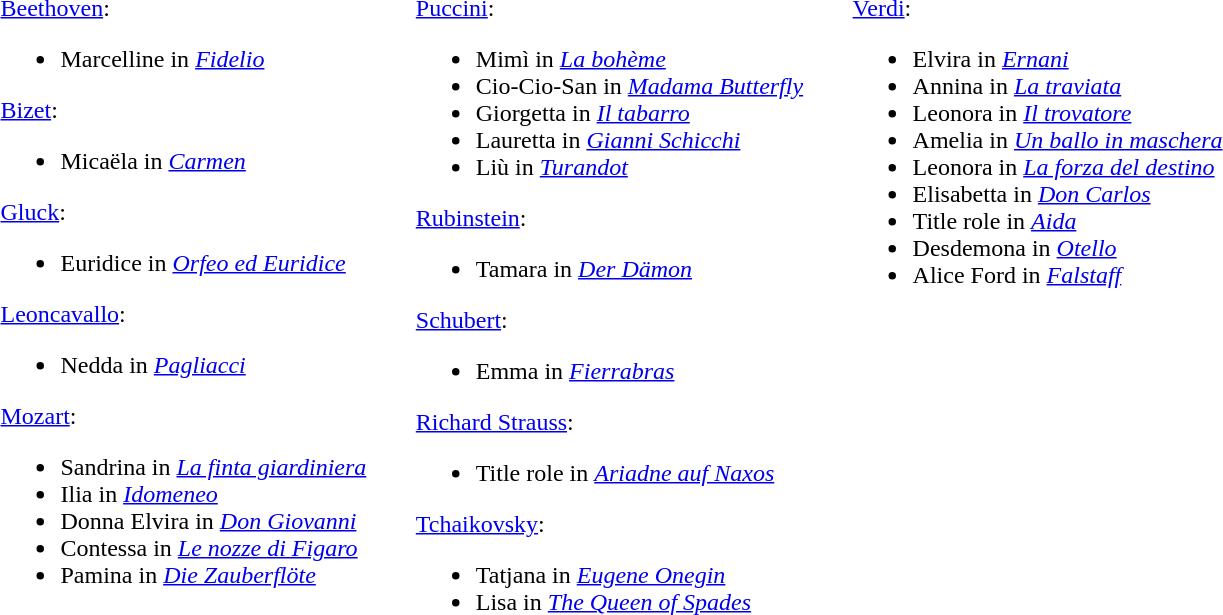<table>
<tr>
<td valign="top"><br><a href='#'>Beethoven</a>:<ul><li>Marcelline in <em><a href='#'>Fidelio</a></em></li></ul><a href='#'>Bizet</a>:<ul><li>Micaëla in <em><a href='#'>Carmen</a></em></li></ul><a href='#'>Gluck</a>:<ul><li>Euridice in <em><a href='#'>Orfeo ed Euridice</a></em></li></ul><a href='#'>Leoncavallo</a>:<ul><li>Nedda in <em><a href='#'>Pagliacci</a></em></li></ul><a href='#'>Mozart</a>:<ul><li>Sandrina in <em><a href='#'>La finta giardiniera</a></em></li><li>Ilia in <em><a href='#'>Idomeneo</a></em></li><li>Donna Elvira in <em><a href='#'>Don Giovanni</a></em></li><li>Contessa in <em><a href='#'>Le nozze di Figaro</a></em></li><li>Pamina in <em><a href='#'>Die Zauberflöte</a></em></li></ul></td>
<td width="25"> </td>
<td valign="top"><br><a href='#'>Puccini</a>:<ul><li>Mimì in <em><a href='#'>La bohème</a></em></li><li>Cio-Cio-San in <em><a href='#'>Madama Butterfly</a></em></li><li>Giorgetta in <em><a href='#'>Il tabarro</a></em></li><li>Lauretta in <em><a href='#'>Gianni Schicchi</a></em></li><li>Liù in <em><a href='#'>Turandot</a></em></li></ul><a href='#'>Rubinstein</a>:<ul><li>Tamara in <em><a href='#'>Der Dämon</a></em></li></ul><a href='#'>Schubert</a>:<ul><li>Emma in <em><a href='#'>Fierrabras</a></em></li></ul><a href='#'>Richard Strauss</a>:<ul><li>Title role in <em><a href='#'>Ariadne auf Naxos</a></em></li></ul><a href='#'>Tchaikovsky</a>:<ul><li>Tatjana in <em><a href='#'>Eugene Onegin</a></em></li><li>Lisa in <em><a href='#'>The Queen of Spades</a></em></li></ul></td>
<td width="25"> </td>
<td valign="top"><br><a href='#'>Verdi</a>:<ul><li>Elvira in <em><a href='#'>Ernani</a></em></li><li>Annina in <em><a href='#'>La traviata</a></em></li><li>Leonora in <em><a href='#'>Il trovatore</a></em></li><li>Amelia in <em><a href='#'>Un ballo in maschera</a></em></li><li>Leonora in <em><a href='#'>La forza del destino</a></em></li><li>Elisabetta in <em><a href='#'>Don Carlos</a></em></li><li>Title role in <em><a href='#'>Aida</a></em></li><li>Desdemona in <em><a href='#'>Otello</a></em></li><li>Alice Ford in <em><a href='#'>Falstaff</a></em></li></ul></td>
</tr>
</table>
